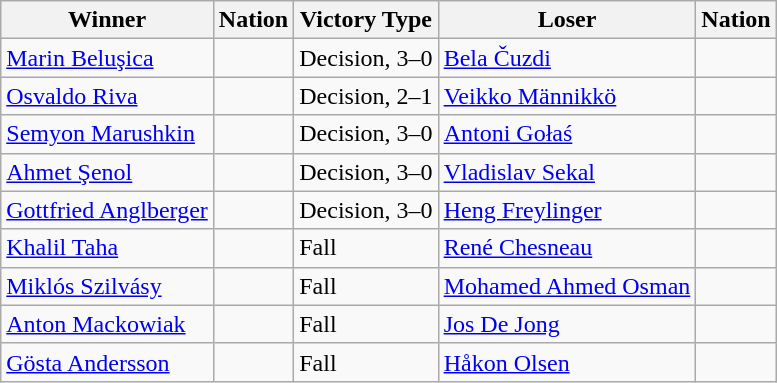<table class="wikitable sortable" style="text-align:left;">
<tr>
<th>Winner</th>
<th>Nation</th>
<th>Victory Type</th>
<th>Loser</th>
<th>Nation</th>
</tr>
<tr>
<td><a href='#'>Marin Beluşica</a></td>
<td></td>
<td>Decision, 3–0</td>
<td><a href='#'>Bela Čuzdi</a></td>
<td></td>
</tr>
<tr>
<td><a href='#'>Osvaldo Riva</a></td>
<td></td>
<td>Decision, 2–1</td>
<td><a href='#'>Veikko Männikkö</a></td>
<td></td>
</tr>
<tr>
<td><a href='#'>Semyon Marushkin</a></td>
<td></td>
<td>Decision, 3–0</td>
<td><a href='#'>Antoni Gołaś</a></td>
<td></td>
</tr>
<tr>
<td><a href='#'>Ahmet Şenol</a></td>
<td></td>
<td>Decision, 3–0</td>
<td><a href='#'>Vladislav Sekal</a></td>
<td></td>
</tr>
<tr>
<td><a href='#'>Gottfried Anglberger</a></td>
<td></td>
<td>Decision, 3–0</td>
<td><a href='#'>Heng Freylinger</a></td>
<td></td>
</tr>
<tr>
<td><a href='#'>Khalil Taha</a></td>
<td></td>
<td>Fall</td>
<td><a href='#'>René Chesneau</a></td>
<td></td>
</tr>
<tr>
<td><a href='#'>Miklós Szilvásy</a></td>
<td></td>
<td>Fall</td>
<td><a href='#'>Mohamed Ahmed Osman</a></td>
<td></td>
</tr>
<tr>
<td><a href='#'>Anton Mackowiak</a></td>
<td></td>
<td>Fall</td>
<td><a href='#'>Jos De Jong</a></td>
<td></td>
</tr>
<tr>
<td><a href='#'>Gösta Andersson</a></td>
<td></td>
<td>Fall</td>
<td><a href='#'>Håkon Olsen</a></td>
<td></td>
</tr>
</table>
